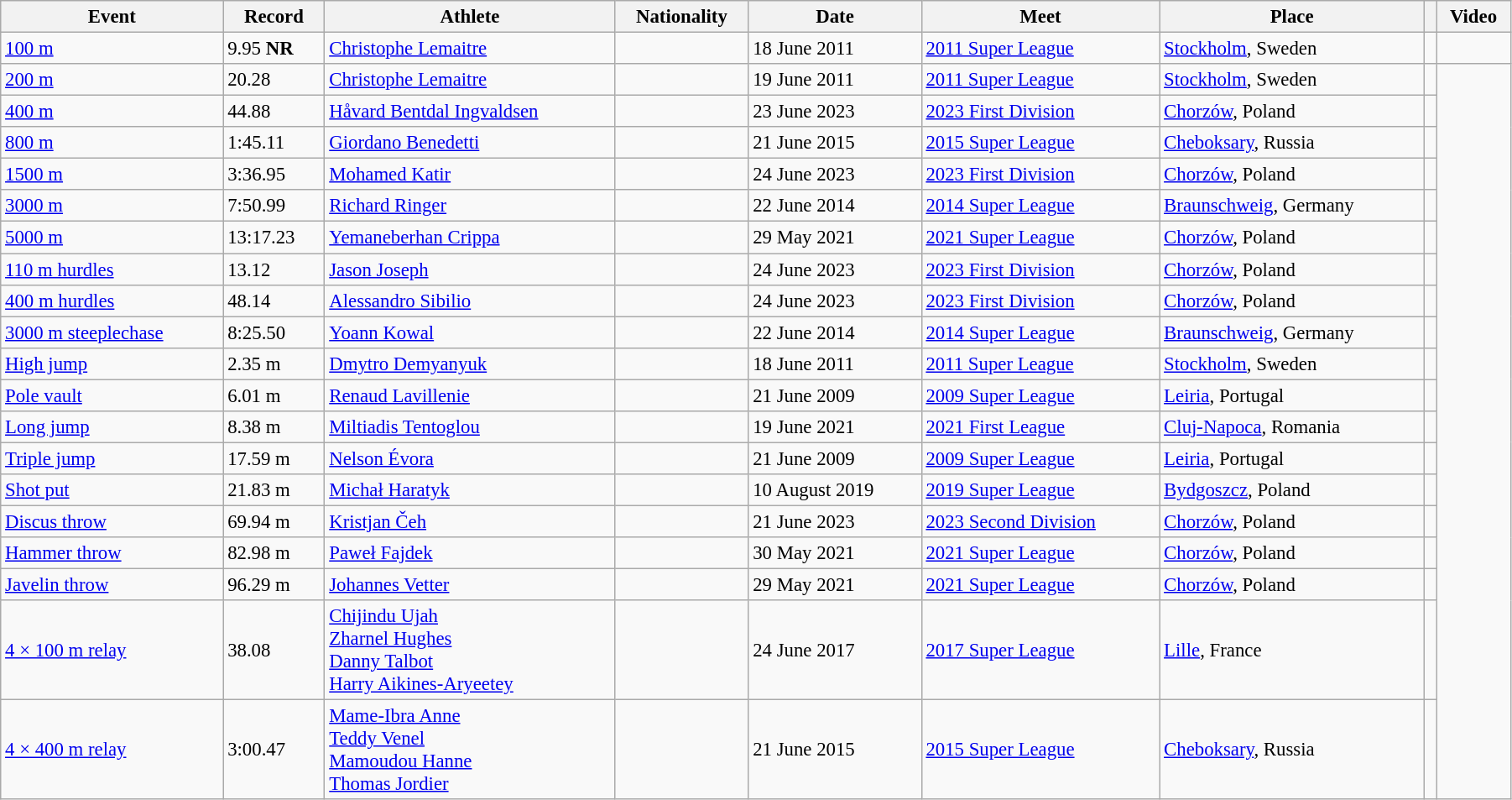<table class="wikitable" style="font-size:95%; width: 95%;">
<tr>
<th>Event</th>
<th>Record</th>
<th>Athlete</th>
<th>Nationality</th>
<th>Date</th>
<th>Meet</th>
<th>Place</th>
<th></th>
<th>Video</th>
</tr>
<tr>
<td><a href='#'>100 m</a></td>
<td>9.95  <strong>NR</strong></td>
<td><a href='#'>Christophe Lemaitre</a></td>
<td></td>
<td>18 June 2011</td>
<td><a href='#'>2011 Super League</a></td>
<td><a href='#'>Stockholm</a>, Sweden</td>
<td></td>
<td></td>
</tr>
<tr>
<td><a href='#'>200 m</a></td>
<td>20.28 </td>
<td><a href='#'>Christophe Lemaitre</a></td>
<td></td>
<td>19 June 2011</td>
<td><a href='#'>2011 Super League</a></td>
<td><a href='#'>Stockholm</a>, Sweden</td>
<td></td>
</tr>
<tr>
<td><a href='#'>400 m</a></td>
<td>44.88</td>
<td><a href='#'>Håvard Bentdal Ingvaldsen</a></td>
<td></td>
<td>23 June 2023</td>
<td><a href='#'>2023 First Division</a></td>
<td><a href='#'>Chorzów</a>, Poland</td>
<td></td>
</tr>
<tr>
<td><a href='#'>800 m</a></td>
<td>1:45.11</td>
<td><a href='#'>Giordano Benedetti</a></td>
<td></td>
<td>21 June 2015</td>
<td><a href='#'>2015 Super League</a></td>
<td><a href='#'>Cheboksary</a>, Russia</td>
<td></td>
</tr>
<tr>
<td><a href='#'>1500 m</a></td>
<td>3:36.95</td>
<td><a href='#'>Mohamed Katir</a></td>
<td></td>
<td>24 June 2023</td>
<td><a href='#'>2023 First Division</a></td>
<td><a href='#'>Chorzów</a>, Poland</td>
<td></td>
</tr>
<tr>
<td><a href='#'>3000 m</a></td>
<td>7:50.99</td>
<td><a href='#'>Richard Ringer</a></td>
<td></td>
<td>22 June 2014</td>
<td><a href='#'>2014 Super League</a></td>
<td><a href='#'>Braunschweig</a>, Germany</td>
<td></td>
</tr>
<tr>
<td><a href='#'>5000 m</a></td>
<td>13:17.23</td>
<td><a href='#'>Yemaneberhan Crippa</a></td>
<td></td>
<td>29 May 2021</td>
<td><a href='#'>2021 Super League</a></td>
<td><a href='#'>Chorzów</a>, Poland</td>
<td></td>
</tr>
<tr>
<td><a href='#'>110 m hurdles</a></td>
<td>13.12 </td>
<td><a href='#'>Jason Joseph</a></td>
<td></td>
<td>24 June 2023</td>
<td><a href='#'>2023 First Division</a></td>
<td><a href='#'>Chorzów</a>, Poland</td>
<td></td>
</tr>
<tr>
<td><a href='#'>400 m hurdles</a></td>
<td>48.14</td>
<td><a href='#'>Alessandro Sibilio</a></td>
<td></td>
<td>24 June 2023</td>
<td><a href='#'>2023 First Division</a></td>
<td><a href='#'>Chorzów</a>, Poland</td>
<td></td>
</tr>
<tr>
<td><a href='#'>3000 m steeplechase</a></td>
<td>8:25.50</td>
<td><a href='#'>Yoann Kowal</a></td>
<td></td>
<td>22 June 2014</td>
<td><a href='#'>2014 Super League</a></td>
<td><a href='#'>Braunschweig</a>, Germany</td>
<td></td>
</tr>
<tr>
<td><a href='#'>High jump</a></td>
<td>2.35 m</td>
<td><a href='#'>Dmytro Demyanyuk</a></td>
<td></td>
<td>18 June 2011</td>
<td><a href='#'>2011 Super League</a></td>
<td><a href='#'>Stockholm</a>, Sweden</td>
<td></td>
</tr>
<tr>
<td><a href='#'>Pole vault</a></td>
<td>6.01 m</td>
<td><a href='#'>Renaud Lavillenie</a></td>
<td></td>
<td>21 June 2009</td>
<td><a href='#'>2009 Super League</a></td>
<td><a href='#'>Leiria</a>, Portugal</td>
<td></td>
</tr>
<tr>
<td><a href='#'>Long jump</a></td>
<td>8.38 m </td>
<td><a href='#'>Miltiadis Tentoglou</a></td>
<td></td>
<td>19 June 2021</td>
<td><a href='#'>2021 First League</a></td>
<td><a href='#'>Cluj-Napoca</a>, Romania</td>
<td></td>
</tr>
<tr>
<td><a href='#'>Triple jump</a></td>
<td>17.59 m </td>
<td><a href='#'>Nelson Évora</a></td>
<td></td>
<td>21 June 2009</td>
<td><a href='#'>2009 Super League</a></td>
<td><a href='#'>Leiria</a>, Portugal</td>
<td></td>
</tr>
<tr>
<td><a href='#'>Shot put</a></td>
<td>21.83 m</td>
<td><a href='#'>Michał Haratyk</a></td>
<td></td>
<td>10 August 2019</td>
<td><a href='#'>2019 Super League</a></td>
<td><a href='#'>Bydgoszcz</a>, Poland</td>
<td></td>
</tr>
<tr>
<td><a href='#'>Discus throw</a></td>
<td>69.94 m</td>
<td><a href='#'>Kristjan Čeh</a></td>
<td></td>
<td>21 June 2023</td>
<td><a href='#'>2023 Second Division</a></td>
<td><a href='#'>Chorzów</a>, Poland</td>
<td></td>
</tr>
<tr>
<td><a href='#'>Hammer throw</a></td>
<td>82.98 m</td>
<td><a href='#'>Paweł Fajdek</a></td>
<td></td>
<td>30 May 2021</td>
<td><a href='#'>2021 Super League</a></td>
<td><a href='#'>Chorzów</a>, Poland</td>
<td></td>
</tr>
<tr>
<td><a href='#'>Javelin throw</a></td>
<td>96.29 m</td>
<td><a href='#'>Johannes Vetter</a></td>
<td></td>
<td>29 May 2021</td>
<td><a href='#'>2021 Super League</a></td>
<td><a href='#'>Chorzów</a>, Poland</td>
<td></td>
</tr>
<tr>
<td><a href='#'>4 × 100 m relay</a></td>
<td>38.08</td>
<td><a href='#'>Chijindu Ujah</a><br><a href='#'>Zharnel Hughes</a><br><a href='#'>Danny Talbot</a><br><a href='#'>Harry Aikines-Aryeetey</a></td>
<td></td>
<td>24 June 2017</td>
<td><a href='#'>2017 Super League</a></td>
<td><a href='#'>Lille</a>, France</td>
<td></td>
</tr>
<tr>
<td><a href='#'>4 × 400 m relay</a></td>
<td>3:00.47</td>
<td><a href='#'>Mame-Ibra Anne</a><br><a href='#'>Teddy Venel</a><br><a href='#'>Mamoudou Hanne</a><br><a href='#'>Thomas Jordier</a></td>
<td></td>
<td>21 June 2015</td>
<td><a href='#'>2015 Super League</a></td>
<td><a href='#'>Cheboksary</a>, Russia</td>
<td></td>
</tr>
</table>
